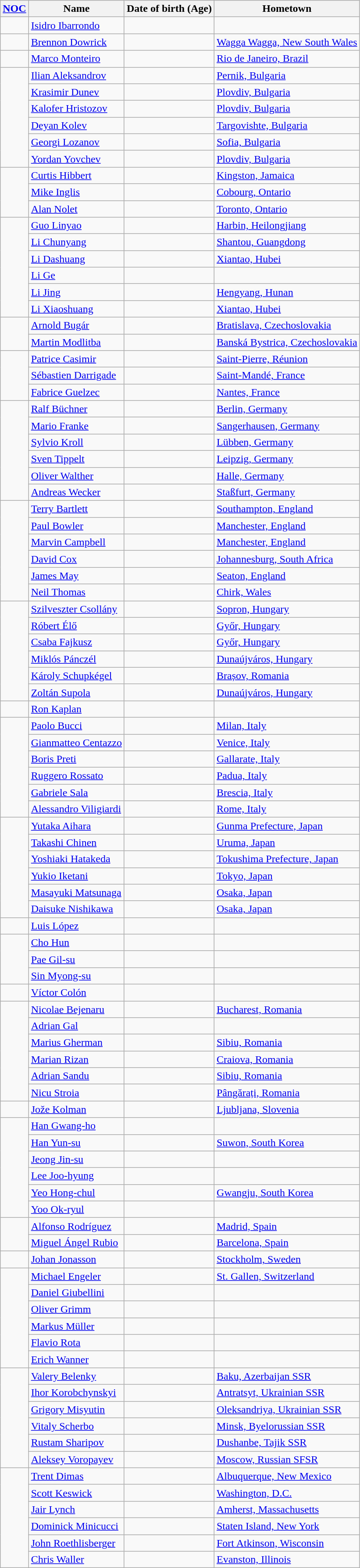<table class="wikitable sortable">
<tr>
<th><a href='#'>NOC</a></th>
<th>Name</th>
<th>Date of birth (Age)</th>
<th>Hometown</th>
</tr>
<tr>
<td></td>
<td><a href='#'>Isidro Ibarrondo</a></td>
<td></td>
<td></td>
</tr>
<tr>
<td></td>
<td><a href='#'>Brennon Dowrick</a></td>
<td></td>
<td><a href='#'>Wagga Wagga, New South Wales</a></td>
</tr>
<tr>
<td></td>
<td><a href='#'>Marco Monteiro</a></td>
<td></td>
<td><a href='#'>Rio de Janeiro, Brazil</a></td>
</tr>
<tr>
<td rowspan="6"></td>
<td><a href='#'>Ilian Aleksandrov</a></td>
<td></td>
<td><a href='#'>Pernik, Bulgaria</a></td>
</tr>
<tr>
<td><a href='#'>Krasimir Dunev</a></td>
<td></td>
<td><a href='#'>Plovdiv, Bulgaria</a></td>
</tr>
<tr>
<td><a href='#'>Kalofer Hristozov</a></td>
<td></td>
<td><a href='#'>Plovdiv, Bulgaria</a></td>
</tr>
<tr>
<td><a href='#'>Deyan Kolev</a></td>
<td></td>
<td><a href='#'>Targovishte, Bulgaria</a></td>
</tr>
<tr>
<td><a href='#'>Georgi Lozanov</a></td>
<td></td>
<td><a href='#'>Sofia, Bulgaria</a></td>
</tr>
<tr>
<td><a href='#'>Yordan Yovchev</a></td>
<td></td>
<td><a href='#'>Plovdiv, Bulgaria</a></td>
</tr>
<tr>
<td rowspan="3"></td>
<td><a href='#'>Curtis Hibbert</a></td>
<td></td>
<td><a href='#'>Kingston, Jamaica</a></td>
</tr>
<tr>
<td><a href='#'>Mike Inglis</a></td>
<td></td>
<td><a href='#'>Cobourg, Ontario</a></td>
</tr>
<tr>
<td><a href='#'>Alan Nolet</a></td>
<td></td>
<td><a href='#'>Toronto, Ontario</a></td>
</tr>
<tr>
<td rowspan="6"></td>
<td><a href='#'>Guo Linyao</a></td>
<td></td>
<td><a href='#'>Harbin, Heilongjiang</a></td>
</tr>
<tr>
<td><a href='#'>Li Chunyang</a></td>
<td></td>
<td><a href='#'>Shantou, Guangdong</a></td>
</tr>
<tr>
<td><a href='#'>Li Dashuang</a></td>
<td></td>
<td><a href='#'>Xiantao, Hubei</a></td>
</tr>
<tr>
<td><a href='#'>Li Ge</a></td>
<td></td>
<td></td>
</tr>
<tr>
<td><a href='#'>Li Jing</a></td>
<td></td>
<td><a href='#'>Hengyang, Hunan</a></td>
</tr>
<tr>
<td><a href='#'>Li Xiaoshuang</a></td>
<td></td>
<td><a href='#'>Xiantao, Hubei</a></td>
</tr>
<tr>
<td rowspan="2"></td>
<td><a href='#'>Arnold Bugár</a></td>
<td></td>
<td><a href='#'>Bratislava, Czechoslovakia</a></td>
</tr>
<tr>
<td><a href='#'>Martin Modlitba</a></td>
<td></td>
<td><a href='#'>Banská Bystrica, Czechoslovakia</a></td>
</tr>
<tr>
<td rowspan="3"></td>
<td><a href='#'>Patrice Casimir</a></td>
<td></td>
<td><a href='#'>Saint-Pierre, Réunion</a></td>
</tr>
<tr>
<td><a href='#'>Sébastien Darrigade</a></td>
<td></td>
<td><a href='#'>Saint-Mandé, France</a></td>
</tr>
<tr>
<td><a href='#'>Fabrice Guelzec</a></td>
<td></td>
<td><a href='#'>Nantes, France</a></td>
</tr>
<tr>
<td rowspan="6"></td>
<td><a href='#'>Ralf Büchner</a></td>
<td></td>
<td><a href='#'>Berlin, Germany</a></td>
</tr>
<tr>
<td><a href='#'>Mario Franke</a></td>
<td></td>
<td><a href='#'>Sangerhausen, Germany</a></td>
</tr>
<tr>
<td><a href='#'>Sylvio Kroll</a></td>
<td></td>
<td><a href='#'>Lübben, Germany</a></td>
</tr>
<tr>
<td><a href='#'>Sven Tippelt</a></td>
<td></td>
<td><a href='#'>Leipzig, Germany</a></td>
</tr>
<tr>
<td><a href='#'>Oliver Walther</a></td>
<td></td>
<td><a href='#'>Halle, Germany</a></td>
</tr>
<tr>
<td><a href='#'>Andreas Wecker</a></td>
<td></td>
<td><a href='#'>Staßfurt, Germany</a></td>
</tr>
<tr>
<td rowspan="6"></td>
<td><a href='#'>Terry Bartlett</a></td>
<td></td>
<td><a href='#'>Southampton, England</a></td>
</tr>
<tr>
<td><a href='#'>Paul Bowler</a></td>
<td></td>
<td><a href='#'>Manchester, England</a></td>
</tr>
<tr>
<td><a href='#'>Marvin Campbell</a></td>
<td></td>
<td><a href='#'>Manchester, England</a></td>
</tr>
<tr>
<td><a href='#'>David Cox</a></td>
<td></td>
<td><a href='#'>Johannesburg, South Africa</a></td>
</tr>
<tr>
<td><a href='#'>James May</a></td>
<td></td>
<td><a href='#'>Seaton, England</a></td>
</tr>
<tr>
<td><a href='#'>Neil Thomas</a></td>
<td></td>
<td><a href='#'>Chirk, Wales</a></td>
</tr>
<tr>
<td rowspan="6"></td>
<td><a href='#'>Szilveszter Csollány</a></td>
<td></td>
<td><a href='#'>Sopron, Hungary</a></td>
</tr>
<tr>
<td><a href='#'>Róbert Élő</a></td>
<td></td>
<td><a href='#'>Győr, Hungary</a></td>
</tr>
<tr>
<td><a href='#'>Csaba Fajkusz</a></td>
<td></td>
<td><a href='#'>Győr, Hungary</a></td>
</tr>
<tr>
<td><a href='#'>Miklós Pánczél</a></td>
<td></td>
<td><a href='#'>Dunaújváros, Hungary</a></td>
</tr>
<tr>
<td><a href='#'>Károly Schupkégel</a></td>
<td></td>
<td><a href='#'>Brașov, Romania</a></td>
</tr>
<tr>
<td><a href='#'>Zoltán Supola</a></td>
<td></td>
<td><a href='#'>Dunaújváros, Hungary</a></td>
</tr>
<tr>
<td></td>
<td><a href='#'>Ron Kaplan</a></td>
<td></td>
<td></td>
</tr>
<tr>
<td rowspan="6"></td>
<td><a href='#'>Paolo Bucci</a></td>
<td></td>
<td><a href='#'>Milan, Italy</a></td>
</tr>
<tr>
<td><a href='#'>Gianmatteo Centazzo</a></td>
<td></td>
<td><a href='#'>Venice, Italy</a></td>
</tr>
<tr>
<td><a href='#'>Boris Preti</a></td>
<td></td>
<td><a href='#'>Gallarate, Italy</a></td>
</tr>
<tr>
<td><a href='#'>Ruggero Rossato</a></td>
<td></td>
<td><a href='#'>Padua, Italy</a></td>
</tr>
<tr>
<td><a href='#'>Gabriele Sala</a></td>
<td></td>
<td><a href='#'>Brescia, Italy</a></td>
</tr>
<tr>
<td><a href='#'>Alessandro Viligiardi</a></td>
<td></td>
<td><a href='#'>Rome, Italy</a></td>
</tr>
<tr>
<td rowspan="6"></td>
<td><a href='#'>Yutaka Aihara</a></td>
<td></td>
<td><a href='#'>Gunma Prefecture, Japan</a></td>
</tr>
<tr>
<td><a href='#'>Takashi Chinen</a></td>
<td></td>
<td><a href='#'>Uruma, Japan</a></td>
</tr>
<tr>
<td><a href='#'>Yoshiaki Hatakeda</a></td>
<td></td>
<td><a href='#'>Tokushima Prefecture, Japan</a></td>
</tr>
<tr>
<td><a href='#'>Yukio Iketani</a></td>
<td></td>
<td><a href='#'>Tokyo, Japan</a></td>
</tr>
<tr>
<td><a href='#'>Masayuki Matsunaga</a></td>
<td></td>
<td><a href='#'>Osaka, Japan</a></td>
</tr>
<tr>
<td><a href='#'>Daisuke Nishikawa</a></td>
<td></td>
<td><a href='#'>Osaka, Japan</a></td>
</tr>
<tr>
<td></td>
<td><a href='#'>Luis López</a></td>
<td></td>
<td></td>
</tr>
<tr>
<td rowspan="3"></td>
<td><a href='#'>Cho Hun</a></td>
<td></td>
<td></td>
</tr>
<tr>
<td><a href='#'>Pae Gil-su</a></td>
<td></td>
<td></td>
</tr>
<tr>
<td><a href='#'>Sin Myong-su</a></td>
<td></td>
<td></td>
</tr>
<tr>
<td></td>
<td><a href='#'>Víctor Colón</a></td>
<td></td>
<td></td>
</tr>
<tr>
<td rowspan="6"></td>
<td><a href='#'>Nicolae Bejenaru</a></td>
<td></td>
<td><a href='#'>Bucharest, Romania</a></td>
</tr>
<tr>
<td><a href='#'>Adrian Gal</a></td>
<td></td>
<td></td>
</tr>
<tr>
<td><a href='#'>Marius Gherman</a></td>
<td></td>
<td><a href='#'>Sibiu, Romania</a></td>
</tr>
<tr>
<td><a href='#'>Marian Rizan</a></td>
<td></td>
<td><a href='#'>Craiova, Romania</a></td>
</tr>
<tr>
<td><a href='#'>Adrian Sandu</a></td>
<td></td>
<td><a href='#'>Sibiu, Romania</a></td>
</tr>
<tr>
<td><a href='#'>Nicu Stroia</a></td>
<td></td>
<td><a href='#'>Pângărați, Romania</a></td>
</tr>
<tr>
<td></td>
<td><a href='#'>Jože Kolman</a></td>
<td></td>
<td><a href='#'>Ljubljana, Slovenia</a></td>
</tr>
<tr>
<td rowspan="6"></td>
<td><a href='#'>Han Gwang-ho</a></td>
<td></td>
<td></td>
</tr>
<tr>
<td><a href='#'>Han Yun-su</a></td>
<td></td>
<td><a href='#'>Suwon, South Korea</a></td>
</tr>
<tr>
<td><a href='#'>Jeong Jin-su</a></td>
<td></td>
<td></td>
</tr>
<tr>
<td><a href='#'>Lee Joo-hyung</a></td>
<td></td>
<td></td>
</tr>
<tr>
<td><a href='#'>Yeo Hong-chul</a></td>
<td></td>
<td><a href='#'>Gwangju, South Korea</a></td>
</tr>
<tr>
<td><a href='#'>Yoo Ok-ryul</a></td>
<td></td>
<td></td>
</tr>
<tr>
<td rowspan="2"></td>
<td><a href='#'>Alfonso Rodríguez</a></td>
<td></td>
<td><a href='#'>Madrid, Spain</a></td>
</tr>
<tr>
<td><a href='#'>Miguel Ángel Rubio</a></td>
<td></td>
<td><a href='#'>Barcelona, Spain</a></td>
</tr>
<tr>
<td></td>
<td><a href='#'>Johan Jonasson</a></td>
<td></td>
<td><a href='#'>Stockholm, Sweden</a></td>
</tr>
<tr>
<td rowspan="6"></td>
<td><a href='#'>Michael Engeler</a></td>
<td></td>
<td><a href='#'>St. Gallen, Switzerland</a></td>
</tr>
<tr>
<td><a href='#'>Daniel Giubellini</a></td>
<td></td>
<td></td>
</tr>
<tr>
<td><a href='#'>Oliver Grimm</a></td>
<td></td>
<td></td>
</tr>
<tr>
<td><a href='#'>Markus Müller</a></td>
<td></td>
<td></td>
</tr>
<tr>
<td><a href='#'>Flavio Rota</a></td>
<td></td>
<td></td>
</tr>
<tr>
<td><a href='#'>Erich Wanner</a></td>
<td></td>
<td></td>
</tr>
<tr>
<td rowspan="6"></td>
<td><a href='#'>Valery Belenky</a></td>
<td></td>
<td><a href='#'>Baku, Azerbaijan SSR</a></td>
</tr>
<tr>
<td><a href='#'>Ihor Korobchynskyi</a></td>
<td></td>
<td><a href='#'>Antratsyt, Ukrainian SSR</a></td>
</tr>
<tr>
<td><a href='#'>Grigory Misyutin</a></td>
<td></td>
<td><a href='#'>Oleksandriya, Ukrainian SSR</a></td>
</tr>
<tr>
<td><a href='#'>Vitaly Scherbo</a></td>
<td></td>
<td><a href='#'>Minsk, Byelorussian SSR</a></td>
</tr>
<tr>
<td><a href='#'>Rustam Sharipov</a></td>
<td></td>
<td><a href='#'>Dushanbe, Tajik SSR</a></td>
</tr>
<tr>
<td><a href='#'>Aleksey Voropayev</a></td>
<td></td>
<td><a href='#'>Moscow, Russian SFSR</a></td>
</tr>
<tr>
<td rowspan="6"></td>
<td><a href='#'>Trent Dimas</a></td>
<td></td>
<td><a href='#'>Albuquerque, New Mexico</a></td>
</tr>
<tr>
<td><a href='#'>Scott Keswick</a></td>
<td></td>
<td><a href='#'>Washington, D.C.</a></td>
</tr>
<tr>
<td><a href='#'>Jair Lynch</a></td>
<td></td>
<td><a href='#'>Amherst, Massachusetts</a></td>
</tr>
<tr>
<td><a href='#'>Dominick Minicucci</a></td>
<td></td>
<td><a href='#'>Staten Island, New York</a></td>
</tr>
<tr>
<td><a href='#'>John Roethlisberger</a></td>
<td></td>
<td><a href='#'>Fort Atkinson, Wisconsin</a></td>
</tr>
<tr>
<td><a href='#'>Chris Waller</a></td>
<td></td>
<td><a href='#'>Evanston, Illinois</a></td>
</tr>
</table>
